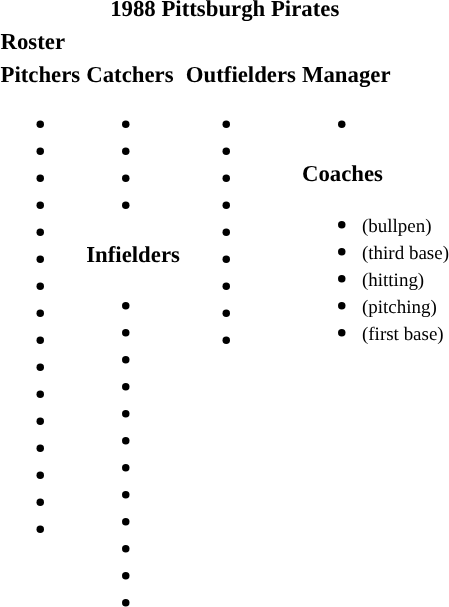<table class="toccolours" style="font-size: 95%;">
<tr>
<th colspan="10">1988 Pittsburgh Pirates</th>
</tr>
<tr>
<td colspan="10"><strong>Roster</strong></td>
</tr>
<tr>
<td valign="top"><strong>Pitchers</strong><br><ul><li></li><li></li><li></li><li></li><li></li><li></li><li></li><li></li><li></li><li></li><li></li><li></li><li></li><li></li><li></li><li></li></ul></td>
<td valign="top"><strong>Catchers</strong><br><ul><li></li><li></li><li></li><li></li></ul><strong>Infielders</strong><ul><li></li><li></li><li></li><li></li><li></li><li></li><li></li><li></li><li></li><li></li><li></li><li></li></ul></td>
<td valign="top"><strong>Outfielders</strong><br><ul><li></li><li></li><li></li><li></li><li></li><li></li><li></li><li></li><li></li></ul></td>
<td valign="top"><strong>Manager</strong><br><ul><li></li></ul><strong>Coaches</strong><ul><li> <small>(bullpen)</small></li><li> <small>(third base)</small></li><li> <small>(hitting)</small></li><li> <small>(pitching)</small></li><li> <small>(first base)</small></li></ul></td>
</tr>
</table>
